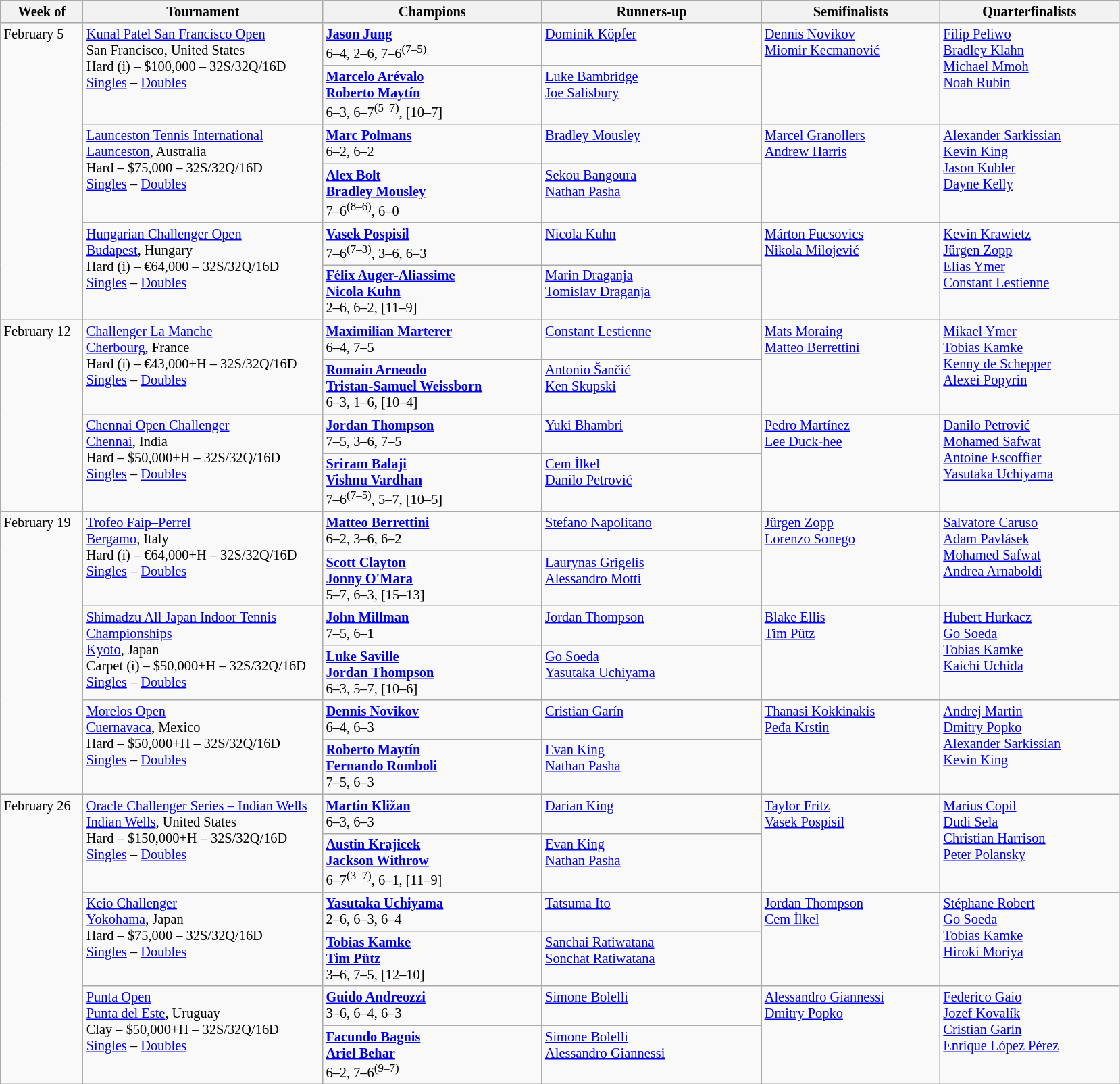<table class="wikitable" style="font-size:85%;">
<tr>
<th width="75">Week of</th>
<th width="230">Tournament</th>
<th width="210">Champions</th>
<th width="210">Runners-up</th>
<th width="170">Semifinalists</th>
<th width="170">Quarterfinalists</th>
</tr>
<tr valign=top>
<td rowspan=6>February 5</td>
<td rowspan=2><a href='#'>Kunal Patel San Francisco Open</a><br>San Francisco, United States <br> Hard (i) – $100,000 – 32S/32Q/16D<br><a href='#'>Singles</a> – <a href='#'>Doubles</a></td>
<td> <strong><a href='#'>Jason Jung</a></strong><br>6–4, 2–6, 7–6<sup>(7–5)</sup></td>
<td> <a href='#'>Dominik Köpfer</a></td>
<td rowspan=2> <a href='#'>Dennis Novikov</a> <br>  <a href='#'>Miomir Kecmanović</a></td>
<td rowspan=2> <a href='#'>Filip Peliwo</a> <br> <a href='#'>Bradley Klahn</a> <br> <a href='#'>Michael Mmoh</a> <br>  <a href='#'>Noah Rubin</a></td>
</tr>
<tr valign=top>
<td> <strong><a href='#'>Marcelo Arévalo</a></strong><br> <strong><a href='#'>Roberto Maytín</a></strong><br>6–3, 6–7<sup>(5–7)</sup>, [10–7]</td>
<td> <a href='#'>Luke Bambridge</a><br> <a href='#'>Joe Salisbury</a></td>
</tr>
<tr valign=top>
<td rowspan=2><a href='#'>Launceston Tennis International</a><br><a href='#'>Launceston</a>, Australia <br> Hard – $75,000 – 32S/32Q/16D<br><a href='#'>Singles</a> – <a href='#'>Doubles</a></td>
<td> <strong><a href='#'>Marc Polmans</a></strong><br>6–2, 6–2</td>
<td> <a href='#'>Bradley Mousley</a></td>
<td rowspan=2> <a href='#'>Marcel Granollers</a> <br>  <a href='#'>Andrew Harris</a></td>
<td rowspan=2> <a href='#'>Alexander Sarkissian</a> <br> <a href='#'>Kevin King</a>  <br> <a href='#'>Jason Kubler</a> <br>  <a href='#'>Dayne Kelly</a></td>
</tr>
<tr valign=top>
<td> <strong><a href='#'>Alex Bolt</a></strong><br> <strong><a href='#'>Bradley Mousley</a></strong><br>7–6<sup>(8–6)</sup>, 6–0</td>
<td> <a href='#'>Sekou Bangoura</a><br> <a href='#'>Nathan Pasha</a></td>
</tr>
<tr valign=top>
<td rowspan=2><a href='#'>Hungarian Challenger Open</a><br><a href='#'>Budapest</a>, Hungary <br> Hard (i) – €64,000 – 32S/32Q/16D<br><a href='#'>Singles</a> – <a href='#'>Doubles</a></td>
<td> <strong><a href='#'>Vasek Pospisil</a></strong><br>7–6<sup>(7–3)</sup>, 3–6, 6–3</td>
<td> <a href='#'>Nicola Kuhn</a></td>
<td rowspan=2> <a href='#'>Márton Fucsovics</a> <br>  <a href='#'>Nikola Milojević</a></td>
<td rowspan=2> <a href='#'>Kevin Krawietz</a> <br> <a href='#'>Jürgen Zopp</a> <br> <a href='#'>Elias Ymer</a> <br>  <a href='#'>Constant Lestienne</a></td>
</tr>
<tr valign=top>
<td> <strong><a href='#'>Félix Auger-Aliassime</a></strong><br> <strong><a href='#'>Nicola Kuhn</a></strong><br>2–6, 6–2, [11–9]</td>
<td> <a href='#'>Marin Draganja</a><br> <a href='#'>Tomislav Draganja</a></td>
</tr>
<tr valign=top>
<td rowspan=4>February 12</td>
<td rowspan=2><a href='#'>Challenger La Manche</a><br><a href='#'>Cherbourg</a>, France <br> Hard (i) – €43,000+H – 32S/32Q/16D<br><a href='#'>Singles</a> – <a href='#'>Doubles</a></td>
<td> <strong><a href='#'>Maximilian Marterer</a></strong><br>6–4, 7–5</td>
<td> <a href='#'>Constant Lestienne</a></td>
<td rowspan=2> <a href='#'>Mats Moraing</a> <br>  <a href='#'>Matteo Berrettini</a></td>
<td rowspan=2> <a href='#'>Mikael Ymer</a> <br> <a href='#'>Tobias Kamke</a> <br> <a href='#'>Kenny de Schepper</a> <br>  <a href='#'>Alexei Popyrin</a></td>
</tr>
<tr valign=top>
<td> <strong><a href='#'>Romain Arneodo</a></strong><br> <strong><a href='#'>Tristan-Samuel Weissborn</a></strong><br>6–3, 1–6, [10–4]</td>
<td> <a href='#'>Antonio Šančić</a><br> <a href='#'>Ken Skupski</a></td>
</tr>
<tr valign=top>
<td rowspan=2><a href='#'>Chennai Open Challenger</a><br><a href='#'>Chennai</a>, India <br> Hard – $50,000+H – 32S/32Q/16D<br><a href='#'>Singles</a> – <a href='#'>Doubles</a></td>
<td> <strong><a href='#'>Jordan Thompson</a></strong><br>7–5, 3–6, 7–5</td>
<td> <a href='#'>Yuki Bhambri</a></td>
<td rowspan=2> <a href='#'>Pedro Martínez</a> <br>  <a href='#'>Lee Duck-hee</a></td>
<td rowspan=2> <a href='#'>Danilo Petrović</a> <br> <a href='#'>Mohamed Safwat</a> <br> <a href='#'>Antoine Escoffier</a> <br>  <a href='#'>Yasutaka Uchiyama</a></td>
</tr>
<tr valign=top>
<td> <strong><a href='#'>Sriram Balaji</a></strong><br> <strong><a href='#'>Vishnu Vardhan</a></strong><br>7–6<sup>(7–5)</sup>, 5–7, [10–5]</td>
<td> <a href='#'>Cem İlkel</a><br> <a href='#'>Danilo Petrović</a></td>
</tr>
<tr valign=top>
<td rowspan=6>February 19</td>
<td rowspan=2><a href='#'>Trofeo Faip–Perrel</a><br><a href='#'>Bergamo</a>, Italy <br> Hard (i) – €64,000+H – 32S/32Q/16D<br><a href='#'>Singles</a> – <a href='#'>Doubles</a></td>
<td> <strong><a href='#'>Matteo Berrettini</a></strong><br>6–2, 3–6, 6–2</td>
<td> <a href='#'>Stefano Napolitano</a></td>
<td rowspan=2> <a href='#'>Jürgen Zopp</a> <br>  <a href='#'>Lorenzo Sonego</a></td>
<td rowspan=2> <a href='#'>Salvatore Caruso</a> <br> <a href='#'>Adam Pavlásek</a> <br> <a href='#'>Mohamed Safwat</a> <br>  <a href='#'>Andrea Arnaboldi</a></td>
</tr>
<tr valign=top>
<td> <strong><a href='#'>Scott Clayton</a></strong><br> <strong><a href='#'>Jonny O'Mara</a></strong><br>5–7, 6–3, [15–13]</td>
<td> <a href='#'>Laurynas Grigelis</a><br> <a href='#'>Alessandro Motti</a></td>
</tr>
<tr valign=top>
<td rowspan=2><a href='#'>Shimadzu All Japan Indoor Tennis Championships</a><br><a href='#'>Kyoto</a>, Japan <br> Carpet (i) – $50,000+H – 32S/32Q/16D<br><a href='#'>Singles</a> – <a href='#'>Doubles</a></td>
<td> <strong><a href='#'>John Millman</a></strong><br>7–5, 6–1</td>
<td> <a href='#'>Jordan Thompson</a></td>
<td rowspan=2> <a href='#'>Blake Ellis</a> <br>  <a href='#'>Tim Pütz</a></td>
<td rowspan=2> <a href='#'>Hubert Hurkacz</a> <br> <a href='#'>Go Soeda</a> <br> <a href='#'>Tobias Kamke</a> <br>  <a href='#'>Kaichi Uchida</a></td>
</tr>
<tr valign=top>
<td> <strong><a href='#'>Luke Saville</a></strong><br> <strong><a href='#'>Jordan Thompson</a></strong><br>6–3, 5–7, [10–6]</td>
<td> <a href='#'>Go Soeda</a><br> <a href='#'>Yasutaka Uchiyama</a></td>
</tr>
<tr valign=top>
<td rowspan=2><a href='#'>Morelos Open</a><br><a href='#'>Cuernavaca</a>, Mexico <br> Hard – $50,000+H – 32S/32Q/16D<br><a href='#'>Singles</a> – <a href='#'>Doubles</a></td>
<td> <strong><a href='#'>Dennis Novikov</a></strong><br>6–4, 6–3</td>
<td> <a href='#'>Cristian Garín</a></td>
<td rowspan=2> <a href='#'>Thanasi Kokkinakis</a> <br>  <a href='#'>Peđa Krstin</a></td>
<td rowspan=2> <a href='#'>Andrej Martin</a> <br>  <a href='#'>Dmitry Popko</a> <br> <a href='#'>Alexander Sarkissian</a> <br>  <a href='#'>Kevin King</a></td>
</tr>
<tr valign=top>
<td> <strong><a href='#'>Roberto Maytín</a></strong><br> <strong><a href='#'>Fernando Romboli</a></strong><br>7–5, 6–3</td>
<td> <a href='#'>Evan King</a><br> <a href='#'>Nathan Pasha</a></td>
</tr>
<tr valign=top>
<td rowspan=6>February 26</td>
<td rowspan=2><a href='#'>Oracle Challenger Series – Indian Wells</a><br><a href='#'>Indian Wells</a>, United States <br> Hard – $150,000+H – 32S/32Q/16D<br><a href='#'>Singles</a> – <a href='#'>Doubles</a></td>
<td> <strong><a href='#'>Martin Kližan</a></strong><br>6–3, 6–3</td>
<td> <a href='#'>Darian King</a></td>
<td rowspan=2> <a href='#'>Taylor Fritz</a> <br>  <a href='#'>Vasek Pospisil</a></td>
<td rowspan=2> <a href='#'>Marius Copil</a> <br> <a href='#'>Dudi Sela</a> <br> <a href='#'>Christian Harrison</a> <br>  <a href='#'>Peter Polansky</a></td>
</tr>
<tr valign=top>
<td> <strong><a href='#'>Austin Krajicek</a></strong><br> <strong><a href='#'>Jackson Withrow</a></strong><br>6–7<sup>(3–7)</sup>, 6–1, [11–9]</td>
<td> <a href='#'>Evan King</a><br> <a href='#'>Nathan Pasha</a></td>
</tr>
<tr valign=top>
<td rowspan=2><a href='#'>Keio Challenger</a><br><a href='#'>Yokohama</a>, Japan <br> Hard – $75,000 – 32S/32Q/16D<br><a href='#'>Singles</a> – <a href='#'>Doubles</a></td>
<td> <strong><a href='#'>Yasutaka Uchiyama</a></strong><br>2–6, 6–3, 6–4</td>
<td> <a href='#'>Tatsuma Ito</a></td>
<td rowspan=2> <a href='#'>Jordan Thompson</a> <br>  <a href='#'>Cem İlkel</a></td>
<td rowspan=2> <a href='#'>Stéphane Robert</a> <br> <a href='#'>Go Soeda</a> <br> <a href='#'>Tobias Kamke</a> <br>  <a href='#'>Hiroki Moriya</a></td>
</tr>
<tr valign=top>
<td> <strong><a href='#'>Tobias Kamke</a></strong><br> <strong><a href='#'>Tim Pütz</a></strong><br>3–6, 7–5, [12–10]</td>
<td> <a href='#'>Sanchai Ratiwatana</a><br> <a href='#'>Sonchat Ratiwatana</a></td>
</tr>
<tr valign=top>
<td rowspan=2><a href='#'>Punta Open</a><br><a href='#'>Punta del Este</a>, Uruguay <br> Clay – $50,000+H – 32S/32Q/16D<br><a href='#'>Singles</a> – <a href='#'>Doubles</a></td>
<td> <strong><a href='#'>Guido Andreozzi</a></strong><br>3–6, 6–4, 6–3</td>
<td> <a href='#'>Simone Bolelli</a></td>
<td rowspan=2> <a href='#'>Alessandro Giannessi</a> <br>  <a href='#'>Dmitry Popko</a></td>
<td rowspan=2> <a href='#'>Federico Gaio</a> <br> <a href='#'>Jozef Kovalík</a> <br> <a href='#'>Cristian Garín</a> <br>  <a href='#'>Enrique López Pérez</a></td>
</tr>
<tr valign=top>
<td> <strong><a href='#'>Facundo Bagnis</a></strong><br> <strong><a href='#'>Ariel Behar</a></strong><br>6–2, 7–6<sup>(9–7)</sup></td>
<td> <a href='#'>Simone Bolelli</a><br> <a href='#'>Alessandro Giannessi</a></td>
</tr>
</table>
